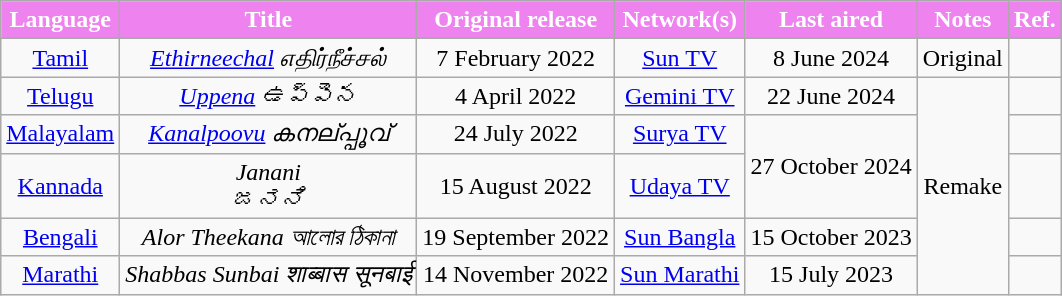<table class="wikitable" style="text-align:center;">
<tr style="color:white">
<th style="background:Violet; ">Language</th>
<th style="background:Violet; ">Title</th>
<th style="background:Violet; ">Original release</th>
<th style="background:Violet; ">Network(s)</th>
<th style="background:Violet; ">Last aired</th>
<th style="background:Violet; ">Notes</th>
<th style="background:Violet; ">Ref.</th>
</tr>
<tr>
<td><a href='#'>Tamil</a></td>
<td><em><a href='#'>Ethirneechal</a>  எதிர்நீச்சல்</em></td>
<td>7 February 2022</td>
<td><a href='#'>Sun TV</a></td>
<td>8 June 2024</td>
<td>Original</td>
<td></td>
</tr>
<tr>
<td><a href='#'>Telugu</a></td>
<td><em><a href='#'>Uppena</a>  ఉప్పెన</em></td>
<td>4 April 2022</td>
<td><a href='#'>Gemini TV</a></td>
<td>22 June 2024</td>
<td rowspan="5">Remake</td>
<td></td>
</tr>
<tr>
<td><a href='#'>Malayalam</a></td>
<td><em><a href='#'>Kanalpoovu</a>  കനല്പ്പൂവ്</em></td>
<td>24 July 2022</td>
<td><a href='#'>Surya TV</a></td>
<td rowspan=2>27 October 2024</td>
<td></td>
</tr>
<tr>
<td><a href='#'>Kannada</a></td>
<td><em>Janani <br> ಜನನಿ</em></td>
<td>15 August 2022</td>
<td><a href='#'>Udaya TV</a></td>
<td></td>
</tr>
<tr>
<td><a href='#'>Bengali</a></td>
<td><em>Alor Theekana  আলোর ঠিকানা</em></td>
<td>19 September 2022</td>
<td><a href='#'>Sun Bangla</a></td>
<td>15 October 2023</td>
<td></td>
</tr>
<tr>
<td><a href='#'>Marathi</a></td>
<td><em>Shabbas Sunbai  शाब्बास सूनबाई</em></td>
<td>14 November 2022</td>
<td><a href='#'>Sun Marathi</a></td>
<td>15 July 2023</td>
<td></td>
</tr>
</table>
